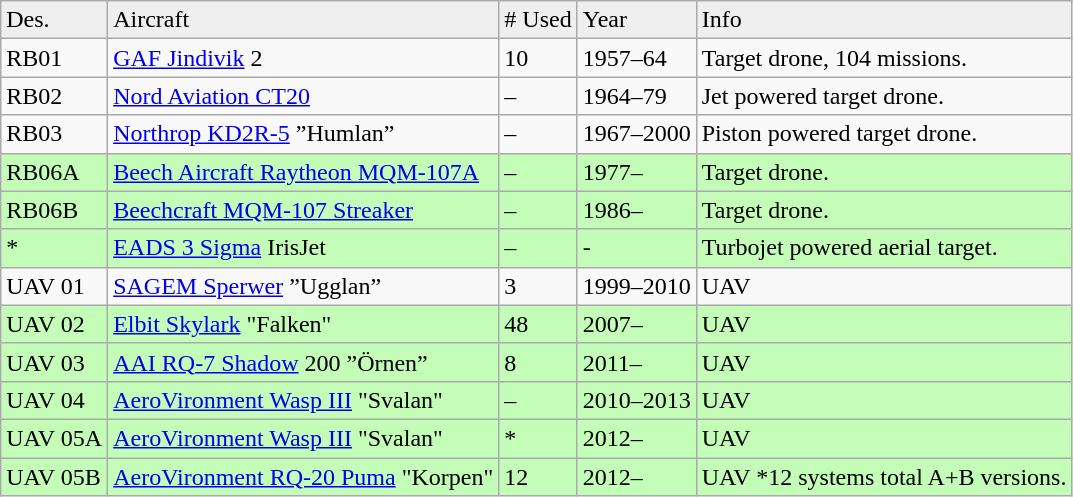<table class="wikitable sortable">
<tr style="background:#efefef;">
<td>Des.</td>
<td>Aircraft</td>
<td># Used</td>
<td>Year</td>
<td>Info</td>
</tr>
<tr>
<td>RB01</td>
<td><a href='#'>GAF Jindivik</a> 2</td>
<td>10</td>
<td>1957–64</td>
<td>Target drone, 104 missions.</td>
</tr>
<tr>
<td>RB02</td>
<td><a href='#'>Nord Aviation CT20</a></td>
<td>–</td>
<td>1964–79</td>
<td>Jet powered target drone.</td>
</tr>
<tr>
<td>RB03</td>
<td><a href='#'>Northrop KD2R-5</a> ”Humlan”</td>
<td>–</td>
<td>1967–2000</td>
<td>Piston powered target drone.</td>
</tr>
<tr style="background:#c3fdb8;">
<td>RB06A</td>
<td><a href='#'>Beech Aircraft Raytheon MQM-107A</a></td>
<td>–</td>
<td>1977–</td>
<td>Target drone.</td>
</tr>
<tr style="background:#c3fdb8;">
<td>RB06B</td>
<td><a href='#'>Beechcraft MQM-107 Streaker</a></td>
<td>–</td>
<td>1986–</td>
<td>Target drone.</td>
</tr>
<tr style="background:#c3fdb8;">
<td>*</td>
<td><a href='#'>EADS 3 Sigma</a> IrisJet</td>
<td>–</td>
<td>-</td>
<td>Turbojet powered aerial target.</td>
</tr>
<tr>
<td>UAV 01</td>
<td><a href='#'>SAGEM Sperwer</a> ”Ugglan”</td>
<td>3</td>
<td>1999–2010</td>
<td>UAV</td>
</tr>
<tr style="background:#c3fdb8;">
<td>UAV 02</td>
<td><a href='#'>Elbit Skylark</a> "Falken"</td>
<td>48</td>
<td>2007–</td>
<td>UAV</td>
</tr>
<tr style="background:#c3fdb8;">
<td>UAV 03</td>
<td><a href='#'>AAI RQ-7 Shadow</a> 200 ”Örnen”</td>
<td>8</td>
<td>2011–</td>
<td>UAV</td>
</tr>
<tr style="background:#c3fdb8;">
<td>UAV 04</td>
<td><a href='#'>AeroVironment Wasp III</a> "Svalan"</td>
<td>–</td>
<td>2010–2013</td>
<td>UAV</td>
</tr>
<tr style="background:#c3fdb8;">
<td>UAV 05A</td>
<td><a href='#'>AeroVironment Wasp III</a> "Svalan"</td>
<td>*</td>
<td>2012–</td>
<td>UAV</td>
</tr>
<tr style="background:#c3fdb8;">
<td>UAV 05B</td>
<td><a href='#'>AeroVironment RQ-20 Puma</a> "Korpen"</td>
<td>12</td>
<td>2012–</td>
<td>UAV *12 systems total A+B versions.</td>
</tr>
</table>
